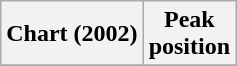<table class="wikitable plainrowheaders" style="text-align:center">
<tr>
<th>Chart (2002)</th>
<th>Peak<br>position</th>
</tr>
<tr>
</tr>
</table>
